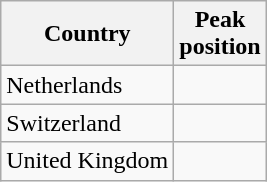<table class="wikitable">
<tr>
<th>Country</th>
<th>Peak<br>position</th>
</tr>
<tr>
<td>Netherlands</td>
<td></td>
</tr>
<tr>
<td>Switzerland</td>
<td></td>
</tr>
<tr>
<td>United Kingdom</td>
<td></td>
</tr>
</table>
